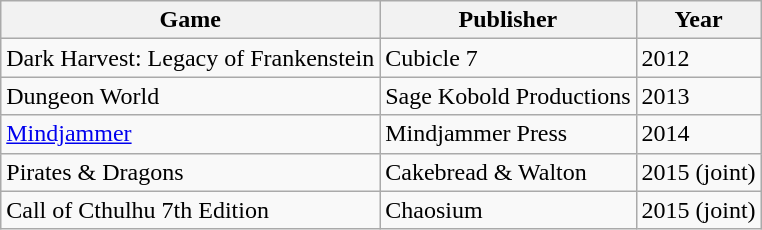<table class="wikitable">
<tr>
<th>Game</th>
<th>Publisher</th>
<th>Year</th>
</tr>
<tr>
<td>Dark Harvest: Legacy of Frankenstein</td>
<td>Cubicle 7</td>
<td>2012</td>
</tr>
<tr>
<td>Dungeon World</td>
<td>Sage Kobold Productions</td>
<td>2013</td>
</tr>
<tr>
<td><a href='#'>Mindjammer</a></td>
<td>Mindjammer Press</td>
<td>2014</td>
</tr>
<tr>
<td>Pirates & Dragons</td>
<td>Cakebread & Walton</td>
<td>2015 (joint)</td>
</tr>
<tr>
<td>Call of Cthulhu 7th Edition</td>
<td>Chaosium</td>
<td>2015 (joint)</td>
</tr>
</table>
